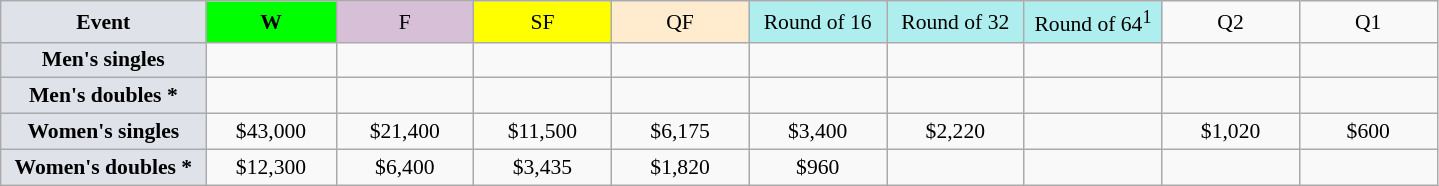<table class=wikitable style=font-size:90%;text-align:center>
<tr>
<td style="width:130px; background:#dfe2e9;"><strong>Event</strong></td>
<td style="width:80px; background:lime;"><strong>W</strong></td>
<td style="width:85px; background:thistle;">F</td>
<td style="width:85px; background:#ff0;">SF</td>
<td style="width:85px; background:#ffebcd;">QF</td>
<td style="width:85px; background:#afeeee;">Round of 16</td>
<td style="width:85px; background:#afeeee;">Round of 32</td>
<td style="width:85px; background:#afeeee;">Round of 64<sup>1</sup></td>
<td width=85>Q2</td>
<td width=85>Q1</td>
</tr>
<tr>
<td style="background:#dfe2e9;"><strong>Men's singles</strong></td>
<td></td>
<td></td>
<td></td>
<td></td>
<td></td>
<td></td>
<td></td>
<td></td>
<td></td>
</tr>
<tr>
<td style="background:#dfe2e9;"><strong>Men's doubles *</strong></td>
<td></td>
<td></td>
<td></td>
<td></td>
<td></td>
<td></td>
<td></td>
<td></td>
<td></td>
</tr>
<tr>
<td style="background:#dfe2e9;"><strong>Women's singles</strong></td>
<td>$43,000</td>
<td>$21,400</td>
<td>$11,500</td>
<td>$6,175</td>
<td>$3,400</td>
<td>$2,220</td>
<td></td>
<td>$1,020</td>
<td>$600</td>
</tr>
<tr>
<td style="background:#dfe2e9;"><strong>Women's doubles *</strong></td>
<td>$12,300</td>
<td>$6,400</td>
<td>$3,435</td>
<td>$1,820</td>
<td>$960</td>
<td></td>
<td></td>
<td></td>
<td></td>
</tr>
</table>
